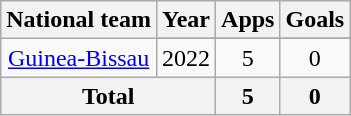<table class="wikitable" style="text-align:center">
<tr>
<th>National team</th>
<th>Year</th>
<th>Apps</th>
<th>Goals</th>
</tr>
<tr>
<td rowspan="2"><a href='#'>Guinea-Bissau</a></td>
</tr>
<tr>
<td>2022</td>
<td>5</td>
<td>0</td>
</tr>
<tr>
<th colspan=2>Total</th>
<th>5</th>
<th>0</th>
</tr>
</table>
